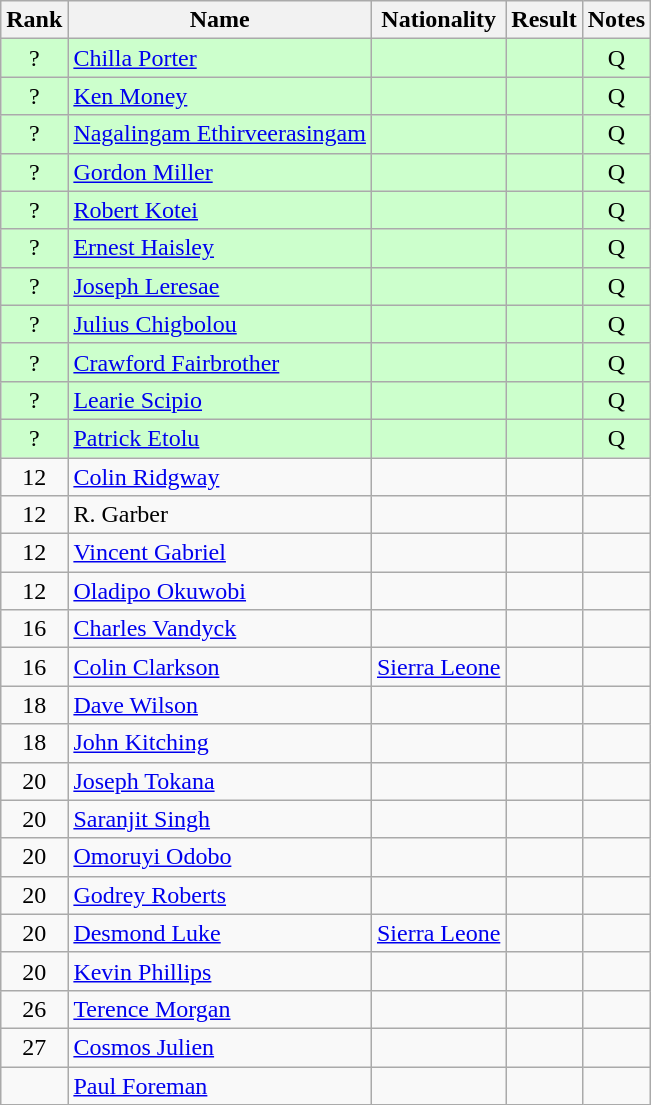<table class="wikitable sortable" style="text-align:center">
<tr>
<th>Rank</th>
<th>Name</th>
<th>Nationality</th>
<th>Result</th>
<th>Notes</th>
</tr>
<tr bgcolor=ccffcc>
<td>?</td>
<td align=left><a href='#'>Chilla Porter</a></td>
<td align=left></td>
<td></td>
<td>Q</td>
</tr>
<tr bgcolor=ccffcc>
<td>?</td>
<td align=left><a href='#'>Ken Money</a></td>
<td align=left></td>
<td></td>
<td>Q</td>
</tr>
<tr bgcolor=ccffcc>
<td>?</td>
<td align=left><a href='#'>Nagalingam Ethirveerasingam</a></td>
<td align=left></td>
<td></td>
<td>Q</td>
</tr>
<tr bgcolor=ccffcc>
<td>?</td>
<td align=left><a href='#'>Gordon Miller</a></td>
<td align=left></td>
<td></td>
<td>Q</td>
</tr>
<tr bgcolor=ccffcc>
<td>?</td>
<td align=left><a href='#'>Robert Kotei</a></td>
<td align=left></td>
<td></td>
<td>Q</td>
</tr>
<tr bgcolor=ccffcc>
<td>?</td>
<td align=left><a href='#'>Ernest Haisley</a></td>
<td align=left></td>
<td></td>
<td>Q</td>
</tr>
<tr bgcolor=ccffcc>
<td>?</td>
<td align=left><a href='#'>Joseph Leresae</a></td>
<td align=left></td>
<td></td>
<td>Q</td>
</tr>
<tr bgcolor=ccffcc>
<td>?</td>
<td align=left><a href='#'>Julius Chigbolou</a></td>
<td align=left></td>
<td></td>
<td>Q</td>
</tr>
<tr bgcolor=ccffcc>
<td>?</td>
<td align=left><a href='#'>Crawford Fairbrother</a></td>
<td align=left></td>
<td></td>
<td>Q</td>
</tr>
<tr bgcolor=ccffcc>
<td>?</td>
<td align=left><a href='#'>Learie Scipio</a></td>
<td align=left></td>
<td></td>
<td>Q</td>
</tr>
<tr bgcolor=ccffcc>
<td>?</td>
<td align=left><a href='#'>Patrick Etolu</a></td>
<td align=left></td>
<td></td>
<td>Q</td>
</tr>
<tr>
<td>12</td>
<td align=left><a href='#'>Colin Ridgway</a></td>
<td align=left></td>
<td></td>
<td></td>
</tr>
<tr>
<td>12</td>
<td align=left>R. Garber</td>
<td align=left></td>
<td></td>
<td></td>
</tr>
<tr>
<td>12</td>
<td align=left><a href='#'>Vincent Gabriel</a></td>
<td align=left></td>
<td></td>
<td></td>
</tr>
<tr>
<td>12</td>
<td align=left><a href='#'>Oladipo Okuwobi</a></td>
<td align=left></td>
<td></td>
<td></td>
</tr>
<tr>
<td>16</td>
<td align=left><a href='#'>Charles Vandyck</a></td>
<td align=left></td>
<td></td>
<td></td>
</tr>
<tr>
<td>16</td>
<td align=left><a href='#'>Colin Clarkson</a></td>
<td align=left> <a href='#'>Sierra Leone</a></td>
<td></td>
<td></td>
</tr>
<tr>
<td>18</td>
<td align=left><a href='#'>Dave Wilson</a></td>
<td align=left></td>
<td></td>
<td></td>
</tr>
<tr>
<td>18</td>
<td align=left><a href='#'>John Kitching</a></td>
<td align=left></td>
<td></td>
<td></td>
</tr>
<tr>
<td>20</td>
<td align=left><a href='#'>Joseph Tokana</a></td>
<td align=left></td>
<td></td>
<td></td>
</tr>
<tr>
<td>20</td>
<td align=left><a href='#'>Saranjit Singh</a></td>
<td align=left></td>
<td></td>
<td></td>
</tr>
<tr>
<td>20</td>
<td align=left><a href='#'>Omoruyi Odobo</a></td>
<td align=left></td>
<td></td>
<td></td>
</tr>
<tr>
<td>20</td>
<td align=left><a href='#'>Godrey Roberts</a></td>
<td align=left></td>
<td></td>
<td></td>
</tr>
<tr>
<td>20</td>
<td align=left><a href='#'>Desmond Luke</a></td>
<td align=left> <a href='#'>Sierra Leone</a></td>
<td></td>
<td></td>
</tr>
<tr>
<td>20</td>
<td align=left><a href='#'>Kevin Phillips</a></td>
<td align=left></td>
<td></td>
<td></td>
</tr>
<tr>
<td>26</td>
<td align=left><a href='#'>Terence Morgan</a></td>
<td align=left></td>
<td></td>
<td></td>
</tr>
<tr>
<td>27</td>
<td align=left><a href='#'>Cosmos Julien</a></td>
<td align=left></td>
<td></td>
<td></td>
</tr>
<tr>
<td></td>
<td align=left><a href='#'>Paul Foreman</a></td>
<td align=left></td>
<td></td>
<td></td>
</tr>
</table>
